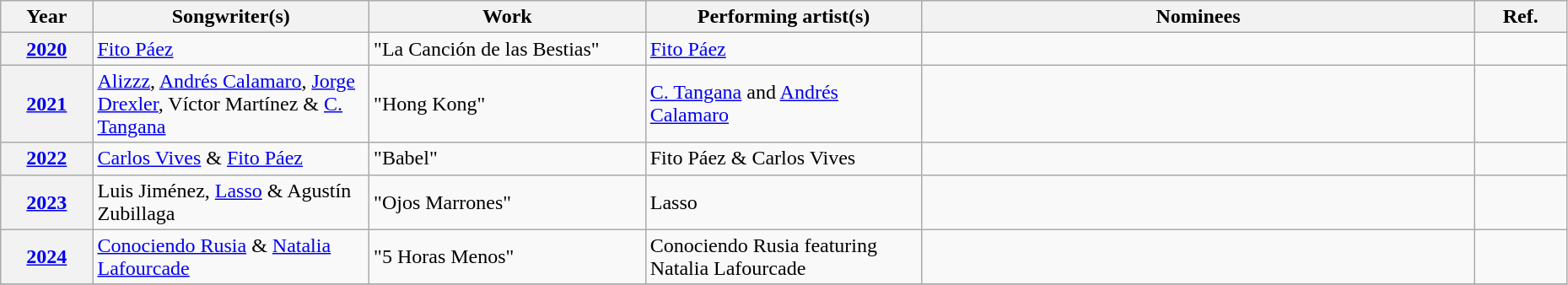<table class="wikitable plainrowheaders sortable" style="width:98%">
<tr>
<th scope="col" width="5%">Year</th>
<th scope="col" width="15%">Songwriter(s)</th>
<th scope="col" width="15%">Work</th>
<th scope="col" width="15%">Performing artist(s)</th>
<th scope="col" class="unsortable" width="30%">Nominees</th>
<th scope="col" class="unsortable" width="5%">Ref.</th>
</tr>
<tr>
<th align="center"><a href='#'>2020</a></th>
<td><a href='#'>Fito Páez</a></td>
<td>"La Canción de las Bestias"</td>
<td><a href='#'>Fito Páez</a></td>
<td></td>
<td></td>
</tr>
<tr>
<th align="center"><a href='#'>2021</a></th>
<td><a href='#'>Alizzz</a>, <a href='#'>Andrés Calamaro</a>, <a href='#'>Jorge Drexler</a>, Víctor Martínez & <a href='#'>C. Tangana</a></td>
<td>"Hong Kong"</td>
<td><a href='#'>C. Tangana</a> and <a href='#'>Andrés Calamaro</a></td>
<td></td>
<td></td>
</tr>
<tr>
<th style="text-align:center;" scope="row"><a href='#'><strong>2022</strong></a></th>
<td><a href='#'>Carlos Vives</a> & <a href='#'>Fito Páez</a></td>
<td>"Babel"</td>
<td>Fito Páez & Carlos Vives</td>
<td></td>
<td></td>
</tr>
<tr>
<th style="text-align:center;" scope="row"><a href='#'><strong>2023</strong></a></th>
<td>Luis Jiménez, <a href='#'>Lasso</a> & Agustín Zubillaga</td>
<td>"Ojos Marrones"</td>
<td>Lasso</td>
<td></td>
<td style="text-align:center;"></td>
</tr>
<tr>
<th style="text-align:center;" scope="row"><a href='#'><strong>2024</strong></a></th>
<td><a href='#'>Conociendo Rusia</a> & <a href='#'>Natalia Lafourcade</a></td>
<td>"5 Horas Menos"</td>
<td>Conociendo Rusia featuring Natalia Lafourcade</td>
<td></td>
<td align="center"></td>
</tr>
<tr>
</tr>
</table>
